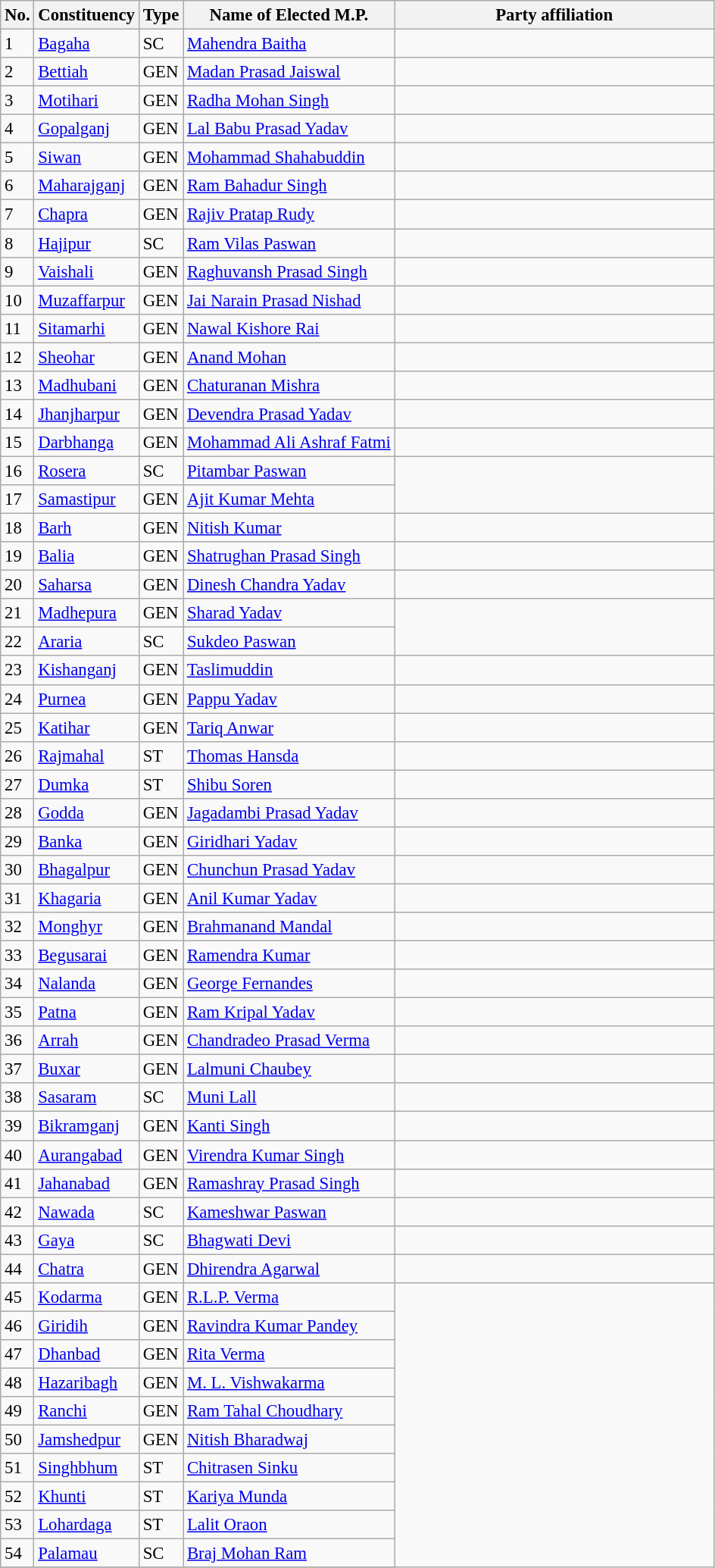<table class="wikitable" style="font-size:95%;">
<tr>
<th>No.</th>
<th>Constituency</th>
<th>Type</th>
<th>Name of Elected M.P.</th>
<th colspan="2" style="width:18em">Party affiliation</th>
</tr>
<tr>
<td>1</td>
<td><a href='#'>Bagaha</a></td>
<td>SC</td>
<td><a href='#'>Mahendra Baitha</a></td>
<td></td>
</tr>
<tr>
<td>2</td>
<td><a href='#'>Bettiah</a></td>
<td>GEN</td>
<td><a href='#'>Madan Prasad Jaiswal</a></td>
<td></td>
</tr>
<tr>
<td>3</td>
<td><a href='#'>Motihari</a></td>
<td>GEN</td>
<td><a href='#'>Radha Mohan Singh</a></td>
</tr>
<tr>
<td>4</td>
<td><a href='#'>Gopalganj</a></td>
<td>GEN</td>
<td><a href='#'>Lal Babu Prasad Yadav</a></td>
<td></td>
</tr>
<tr>
<td>5</td>
<td><a href='#'>Siwan</a></td>
<td>GEN</td>
<td><a href='#'>Mohammad Shahabuddin</a></td>
</tr>
<tr>
<td>6</td>
<td><a href='#'>Maharajganj</a></td>
<td>GEN</td>
<td><a href='#'>Ram Bahadur Singh</a></td>
<td></td>
</tr>
<tr>
<td>7</td>
<td><a href='#'>Chapra</a></td>
<td>GEN</td>
<td><a href='#'>Rajiv Pratap Rudy</a></td>
<td></td>
</tr>
<tr>
<td>8</td>
<td><a href='#'>Hajipur</a></td>
<td>SC</td>
<td><a href='#'>Ram Vilas Paswan</a></td>
<td></td>
</tr>
<tr>
<td>9</td>
<td><a href='#'>Vaishali</a></td>
<td>GEN</td>
<td><a href='#'>Raghuvansh Prasad Singh</a></td>
<td></td>
</tr>
<tr>
<td>10</td>
<td><a href='#'>Muzaffarpur</a></td>
<td>GEN</td>
<td><a href='#'>Jai Narain Prasad Nishad</a></td>
<td></td>
</tr>
<tr>
<td>11</td>
<td><a href='#'>Sitamarhi</a></td>
<td>GEN</td>
<td><a href='#'>Nawal Kishore Rai</a></td>
</tr>
<tr>
<td>12</td>
<td><a href='#'>Sheohar</a></td>
<td>GEN</td>
<td><a href='#'>Anand Mohan</a></td>
<td></td>
</tr>
<tr>
<td>13</td>
<td><a href='#'>Madhubani</a></td>
<td>GEN</td>
<td><a href='#'>Chaturanan Mishra</a></td>
<td></td>
</tr>
<tr>
<td>14</td>
<td><a href='#'>Jhanjharpur</a></td>
<td>GEN</td>
<td><a href='#'>Devendra Prasad Yadav</a></td>
<td></td>
</tr>
<tr>
<td>15</td>
<td><a href='#'>Darbhanga</a></td>
<td>GEN</td>
<td><a href='#'>Mohammad Ali Ashraf Fatmi</a></td>
<td></td>
</tr>
<tr>
<td>16</td>
<td><a href='#'>Rosera</a></td>
<td>SC</td>
<td><a href='#'>Pitambar Paswan</a></td>
</tr>
<tr>
<td>17</td>
<td><a href='#'>Samastipur</a></td>
<td>GEN</td>
<td><a href='#'>Ajit Kumar Mehta</a></td>
</tr>
<tr>
<td>18</td>
<td><a href='#'>Barh</a></td>
<td>GEN</td>
<td><a href='#'>Nitish Kumar</a></td>
<td></td>
</tr>
<tr>
<td>19</td>
<td><a href='#'>Balia</a></td>
<td>GEN</td>
<td><a href='#'>Shatrughan Prasad Singh</a></td>
<td></td>
</tr>
<tr>
<td>20</td>
<td><a href='#'>Saharsa</a></td>
<td>GEN</td>
<td><a href='#'>Dinesh Chandra Yadav</a></td>
<td></td>
</tr>
<tr>
<td>21</td>
<td><a href='#'>Madhepura</a></td>
<td>GEN</td>
<td><a href='#'>Sharad Yadav</a></td>
</tr>
<tr>
<td>22</td>
<td><a href='#'>Araria</a></td>
<td>SC</td>
<td><a href='#'>Sukdeo Paswan</a></td>
</tr>
<tr>
<td>23</td>
<td><a href='#'>Kishanganj</a></td>
<td>GEN</td>
<td><a href='#'>Taslimuddin</a></td>
<td></td>
</tr>
<tr>
<td>24</td>
<td><a href='#'>Purnea</a></td>
<td>GEN</td>
<td><a href='#'>Pappu Yadav</a></td>
<td></td>
</tr>
<tr>
<td>25</td>
<td><a href='#'>Katihar</a></td>
<td>GEN</td>
<td><a href='#'>Tariq Anwar</a></td>
<td></td>
</tr>
<tr>
<td>26</td>
<td><a href='#'>Rajmahal</a></td>
<td>ST</td>
<td><a href='#'>Thomas Hansda</a></td>
</tr>
<tr>
<td>27</td>
<td><a href='#'>Dumka</a></td>
<td>ST</td>
<td><a href='#'>Shibu Soren</a></td>
<td></td>
</tr>
<tr>
<td>28</td>
<td><a href='#'>Godda</a></td>
<td>GEN</td>
<td><a href='#'>Jagadambi Prasad Yadav</a></td>
<td></td>
</tr>
<tr>
<td>29</td>
<td><a href='#'>Banka</a></td>
<td>GEN</td>
<td><a href='#'>Giridhari Yadav</a></td>
<td></td>
</tr>
<tr>
<td>30</td>
<td><a href='#'>Bhagalpur</a></td>
<td>GEN</td>
<td><a href='#'>Chunchun Prasad Yadav</a></td>
<td></td>
</tr>
<tr>
<td>31</td>
<td><a href='#'>Khagaria</a></td>
<td>GEN</td>
<td><a href='#'>Anil Kumar Yadav</a></td>
</tr>
<tr>
<td>32</td>
<td><a href='#'>Monghyr</a></td>
<td>GEN</td>
<td><a href='#'>Brahmanand Mandal</a></td>
<td></td>
</tr>
<tr>
<td>33</td>
<td><a href='#'>Begusarai</a></td>
<td>GEN</td>
<td><a href='#'>Ramendra Kumar</a></td>
<td></td>
</tr>
<tr>
<td>34</td>
<td><a href='#'>Nalanda</a></td>
<td>GEN</td>
<td><a href='#'>George Fernandes</a></td>
<td></td>
</tr>
<tr>
<td>35</td>
<td><a href='#'>Patna</a></td>
<td>GEN</td>
<td><a href='#'>Ram Kripal Yadav</a></td>
<td></td>
</tr>
<tr>
<td>36</td>
<td><a href='#'>Arrah</a></td>
<td>GEN</td>
<td><a href='#'>Chandradeo Prasad Verma</a></td>
</tr>
<tr>
<td>37</td>
<td><a href='#'>Buxar</a></td>
<td>GEN</td>
<td><a href='#'>Lalmuni Chaubey</a></td>
<td></td>
</tr>
<tr>
<td>38</td>
<td><a href='#'>Sasaram</a></td>
<td>SC</td>
<td><a href='#'>Muni Lall</a></td>
</tr>
<tr>
<td>39</td>
<td><a href='#'>Bikramganj</a></td>
<td>GEN</td>
<td><a href='#'>Kanti Singh</a></td>
<td></td>
</tr>
<tr>
<td>40</td>
<td><a href='#'>Aurangabad</a></td>
<td>GEN</td>
<td><a href='#'>Virendra Kumar Singh</a></td>
</tr>
<tr>
<td>41</td>
<td><a href='#'>Jahanabad</a></td>
<td>GEN</td>
<td><a href='#'>Ramashray Prasad Singh</a></td>
<td></td>
</tr>
<tr>
<td>42</td>
<td><a href='#'>Nawada</a></td>
<td>SC</td>
<td><a href='#'>Kameshwar Paswan</a></td>
<td></td>
</tr>
<tr>
<td>43</td>
<td><a href='#'>Gaya</a></td>
<td>SC</td>
<td><a href='#'>Bhagwati Devi</a></td>
<td></td>
</tr>
<tr>
<td>44</td>
<td><a href='#'>Chatra</a></td>
<td>GEN</td>
<td><a href='#'>Dhirendra Agarwal</a></td>
<td></td>
</tr>
<tr>
<td>45</td>
<td><a href='#'>Kodarma</a></td>
<td>GEN</td>
<td><a href='#'>R.L.P. Verma</a></td>
</tr>
<tr>
<td>46</td>
<td><a href='#'>Giridih</a></td>
<td>GEN</td>
<td><a href='#'>Ravindra Kumar Pandey</a></td>
</tr>
<tr>
<td>47</td>
<td><a href='#'>Dhanbad</a></td>
<td>GEN</td>
<td><a href='#'>Rita Verma</a></td>
</tr>
<tr>
<td>48</td>
<td><a href='#'>Hazaribagh</a></td>
<td>GEN</td>
<td><a href='#'>M. L. Vishwakarma</a></td>
</tr>
<tr>
<td>49</td>
<td><a href='#'>Ranchi</a></td>
<td>GEN</td>
<td><a href='#'>Ram Tahal Choudhary</a></td>
</tr>
<tr>
<td>50</td>
<td><a href='#'>Jamshedpur</a></td>
<td>GEN</td>
<td><a href='#'>Nitish Bharadwaj</a></td>
</tr>
<tr>
<td>51</td>
<td><a href='#'>Singhbhum</a></td>
<td>ST</td>
<td><a href='#'>Chitrasen Sinku</a></td>
</tr>
<tr>
<td>52</td>
<td><a href='#'>Khunti</a></td>
<td>ST</td>
<td><a href='#'>Kariya Munda</a></td>
</tr>
<tr>
<td>53</td>
<td><a href='#'>Lohardaga</a></td>
<td>ST</td>
<td><a href='#'>Lalit Oraon</a></td>
</tr>
<tr>
<td>54</td>
<td><a href='#'>Palamau</a></td>
<td>SC</td>
<td><a href='#'>Braj Mohan Ram</a></td>
</tr>
<tr>
</tr>
</table>
